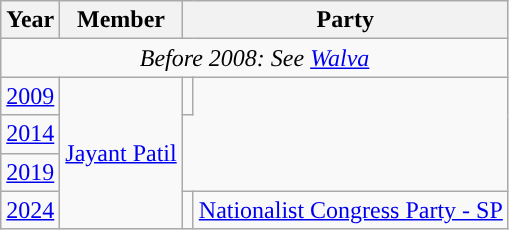<table class="wikitable">
<tr>
<th>Year</th>
<th>Member</th>
<th colspan=2>Party</th>
</tr>
<tr>
<td colspan="4" align="center"><em>Before 2008: See <a href='#'>Walva</a></em></td>
</tr>
<tr>
<td><a href='#'>2009</a></td>
<td rowspan="4"><a href='#'>Jayant Patil</a></td>
<td></td>
</tr>
<tr>
<td><a href='#'>2014</a></td>
</tr>
<tr>
<td><a href='#'>2019</a></td>
</tr>
<tr>
<td><a href='#'>2024</a></td>
<td style="background-color: "></td>
<td><a href='#'>Nationalist Congress Party - SP</a></td>
</tr>
</table>
